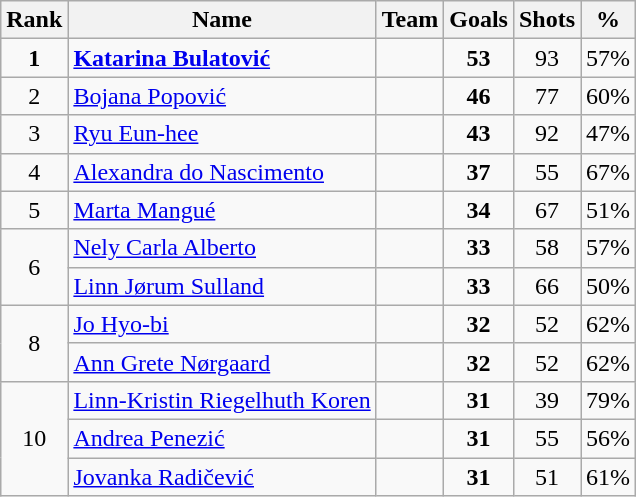<table class="wikitable" style="text-align: center;">
<tr>
<th>Rank</th>
<th>Name</th>
<th>Team</th>
<th>Goals</th>
<th>Shots</th>
<th>%</th>
</tr>
<tr>
<td><strong>1</strong></td>
<td align="left"><strong><a href='#'>Katarina Bulatović</a></strong></td>
<td align="left"><strong></strong></td>
<td><strong>53</strong></td>
<td>93</td>
<td>57%</td>
</tr>
<tr>
<td>2</td>
<td align="left"><a href='#'>Bojana Popović</a></td>
<td align="left"></td>
<td><strong>46</strong></td>
<td>77</td>
<td>60%</td>
</tr>
<tr>
<td>3</td>
<td align="left"><a href='#'>Ryu Eun-hee</a></td>
<td align="left"></td>
<td><strong>43</strong></td>
<td>92</td>
<td>47%</td>
</tr>
<tr>
<td>4</td>
<td align="left"><a href='#'>Alexandra do Nascimento</a></td>
<td align="left"></td>
<td><strong>37</strong></td>
<td>55</td>
<td>67%</td>
</tr>
<tr>
<td>5</td>
<td align="left"><a href='#'>Marta Mangué</a></td>
<td align="left"></td>
<td><strong>34</strong></td>
<td>67</td>
<td>51%</td>
</tr>
<tr>
<td rowspan="2">6</td>
<td align="left"><a href='#'>Nely Carla Alberto</a></td>
<td align="left"></td>
<td><strong>33</strong></td>
<td>58</td>
<td>57%</td>
</tr>
<tr>
<td align="left"><a href='#'>Linn Jørum Sulland</a></td>
<td align="left"></td>
<td><strong>33</strong></td>
<td>66</td>
<td>50%</td>
</tr>
<tr>
<td rowspan="2">8</td>
<td align="left"><a href='#'>Jo Hyo-bi</a></td>
<td align="left"></td>
<td><strong>32</strong></td>
<td>52</td>
<td>62%</td>
</tr>
<tr>
<td align="left"><a href='#'>Ann Grete Nørgaard</a></td>
<td align="left"></td>
<td><strong>32</strong></td>
<td>52</td>
<td>62%</td>
</tr>
<tr>
<td rowspan="3">10</td>
<td align="left"><a href='#'>Linn-Kristin Riegelhuth Koren</a></td>
<td align="left"></td>
<td><strong>31</strong></td>
<td>39</td>
<td>79%</td>
</tr>
<tr>
<td align="left"><a href='#'>Andrea Penezić</a></td>
<td align="left"></td>
<td><strong>31</strong></td>
<td>55</td>
<td>56%</td>
</tr>
<tr>
<td align="left"><a href='#'>Jovanka Radičević</a></td>
<td align="left"></td>
<td><strong>31</strong></td>
<td>51</td>
<td>61%</td>
</tr>
</table>
